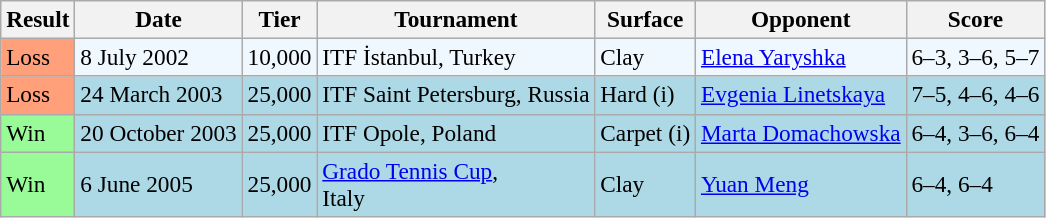<table class="sortable wikitable" style="font-size:97%;">
<tr>
<th>Result</th>
<th>Date</th>
<th>Tier</th>
<th>Tournament</th>
<th>Surface</th>
<th>Opponent</th>
<th class="unsortable">Score</th>
</tr>
<tr style="background:#f0f8ff;">
<td bgcolor=FFA07A>Loss</td>
<td>8 July 2002</td>
<td>10,000</td>
<td>ITF İstanbul, Turkey</td>
<td>Clay</td>
<td> <a href='#'>Elena Yaryshka</a></td>
<td>6–3, 3–6, 5–7</td>
</tr>
<tr style="background:lightblue;">
<td bgcolor=FFA07A>Loss</td>
<td>24 March 2003</td>
<td>25,000</td>
<td>ITF Saint Petersburg, Russia</td>
<td>Hard (i)</td>
<td> <a href='#'>Evgenia Linetskaya</a></td>
<td>7–5, 4–6, 4–6</td>
</tr>
<tr style="background:lightblue;">
<td style="background:#98fb98;">Win</td>
<td>20 October 2003</td>
<td>25,000</td>
<td>ITF Opole, Poland</td>
<td>Carpet (i)</td>
<td> <a href='#'>Marta Domachowska</a></td>
<td>6–4, 3–6, 6–4</td>
</tr>
<tr style="background:lightblue;">
<td style="background:#98fb98;">Win</td>
<td>6 June 2005</td>
<td>25,000</td>
<td><a href='#'>Grado Tennis Cup</a>, <br>Italy</td>
<td>Clay</td>
<td> <a href='#'>Yuan Meng</a></td>
<td>6–4, 6–4</td>
</tr>
</table>
